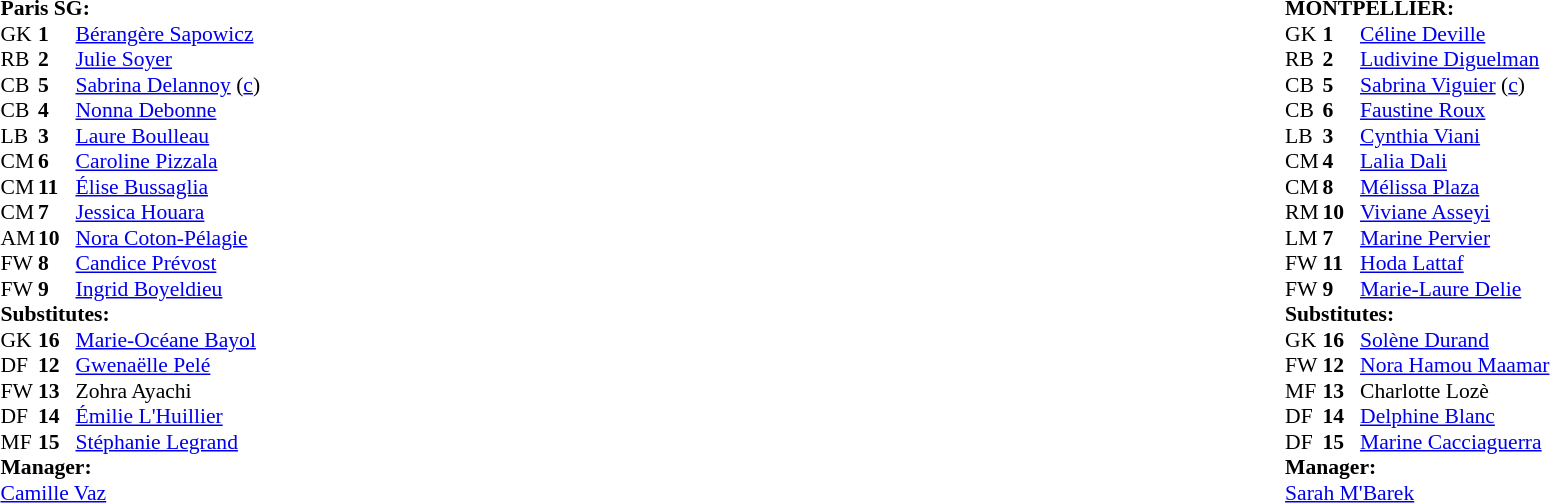<table width="100%">
<tr>
<td valign="top" width="50%"><br><table style="font-size: 90%" cellspacing="0" cellpadding="0">
<tr>
<td colspan="4"><strong>Paris SG:</strong></td>
</tr>
<tr>
<th width=25></th>
<th width=25></th>
</tr>
<tr>
<td>GK</td>
<td><strong>1</strong></td>
<td> <a href='#'>Bérangère Sapowicz</a></td>
</tr>
<tr>
<td>RB</td>
<td><strong>2</strong></td>
<td> <a href='#'>Julie Soyer</a></td>
</tr>
<tr>
<td>CB</td>
<td><strong>5</strong></td>
<td> <a href='#'>Sabrina Delannoy</a> (<a href='#'>c</a>)</td>
</tr>
<tr>
<td>CB</td>
<td><strong>4</strong></td>
<td> <a href='#'>Nonna Debonne</a></td>
</tr>
<tr>
<td>LB</td>
<td><strong>3</strong></td>
<td> <a href='#'>Laure Boulleau</a></td>
</tr>
<tr>
<td>CM</td>
<td><strong>6</strong></td>
<td> <a href='#'>Caroline Pizzala</a></td>
</tr>
<tr>
<td>CM</td>
<td><strong>11</strong></td>
<td> <a href='#'>Élise Bussaglia</a></td>
</tr>
<tr>
<td>CM</td>
<td><strong>7</strong></td>
<td> <a href='#'>Jessica Houara</a></td>
</tr>
<tr>
<td>AM</td>
<td><strong>10</strong></td>
<td> <a href='#'>Nora Coton-Pélagie</a></td>
<td></td>
<td></td>
</tr>
<tr>
<td>FW</td>
<td><strong>8</strong></td>
<td> <a href='#'>Candice Prévost</a></td>
<td></td>
<td></td>
</tr>
<tr>
<td>FW</td>
<td><strong>9</strong></td>
<td> <a href='#'>Ingrid Boyeldieu</a></td>
<td></td>
<td></td>
</tr>
<tr>
<td colspan=3><strong>Substitutes:</strong></td>
</tr>
<tr>
<td>GK</td>
<td><strong>16</strong></td>
<td> <a href='#'>Marie-Océane Bayol</a></td>
</tr>
<tr>
<td>DF</td>
<td><strong>12</strong></td>
<td> <a href='#'>Gwenaëlle Pelé</a></td>
<td></td>
<td></td>
</tr>
<tr>
<td>FW</td>
<td><strong>13</strong></td>
<td> Zohra Ayachi</td>
<td></td>
<td></td>
</tr>
<tr>
<td>DF</td>
<td><strong>14</strong></td>
<td> <a href='#'>Émilie L'Huillier</a></td>
</tr>
<tr>
<td>MF</td>
<td><strong>15</strong></td>
<td> <a href='#'>Stéphanie Legrand</a></td>
<td></td>
<td></td>
</tr>
<tr>
<td colspan=3><strong>Manager:</strong></td>
</tr>
<tr>
<td colspan=4> <a href='#'>Camille Vaz</a></td>
</tr>
</table>
</td>
<td valign="top" width="50%"><br><table style="font-size: 90%" cellspacing="0" cellpadding="0" align=center>
<tr>
<td colspan="4"><strong>MONTPELLIER:</strong></td>
</tr>
<tr>
<th width=25></th>
<th width=25></th>
</tr>
<tr>
<td>GK</td>
<td><strong>1</strong></td>
<td> <a href='#'>Céline Deville</a></td>
</tr>
<tr>
<td>RB</td>
<td><strong>2</strong></td>
<td> <a href='#'>Ludivine Diguelman</a></td>
</tr>
<tr>
<td>CB</td>
<td><strong>5</strong></td>
<td> <a href='#'>Sabrina Viguier</a> (<a href='#'>c</a>)</td>
</tr>
<tr>
<td>CB</td>
<td><strong>6</strong></td>
<td> <a href='#'>Faustine Roux</a></td>
<td></td>
<td></td>
</tr>
<tr>
<td>LB</td>
<td><strong>3</strong></td>
<td> <a href='#'>Cynthia Viani</a></td>
</tr>
<tr>
<td>CM</td>
<td><strong>4</strong></td>
<td> <a href='#'>Lalia Dali</a></td>
<td></td>
<td></td>
</tr>
<tr>
<td>CM</td>
<td><strong>8</strong></td>
<td> <a href='#'>Mélissa Plaza</a></td>
</tr>
<tr>
<td>RM</td>
<td><strong>10</strong></td>
<td> <a href='#'>Viviane Asseyi</a></td>
</tr>
<tr>
<td>LM</td>
<td><strong>7</strong></td>
<td> <a href='#'>Marine Pervier</a></td>
<td></td>
<td></td>
</tr>
<tr>
<td>FW</td>
<td><strong>11</strong></td>
<td> <a href='#'>Hoda Lattaf</a></td>
</tr>
<tr>
<td>FW</td>
<td><strong>9</strong></td>
<td> <a href='#'>Marie-Laure Delie</a></td>
</tr>
<tr>
<td colspan=3><strong>Substitutes:</strong></td>
</tr>
<tr>
<td>GK</td>
<td><strong>16</strong></td>
<td> <a href='#'>Solène Durand</a></td>
</tr>
<tr>
<td>FW</td>
<td><strong>12</strong></td>
<td> <a href='#'>Nora Hamou Maamar</a></td>
<td></td>
<td></td>
</tr>
<tr>
<td>MF</td>
<td><strong>13</strong></td>
<td> Charlotte Lozè</td>
<td></td>
<td></td>
</tr>
<tr>
<td>DF</td>
<td><strong>14</strong></td>
<td> <a href='#'>Delphine Blanc</a></td>
<td></td>
<td></td>
</tr>
<tr>
<td>DF</td>
<td><strong>15</strong></td>
<td> <a href='#'>Marine Cacciaguerra</a></td>
</tr>
<tr>
<td colspan=3><strong>Manager:</strong></td>
</tr>
<tr>
<td colspan=4> <a href='#'>Sarah M'Barek</a></td>
</tr>
</table>
</td>
</tr>
</table>
